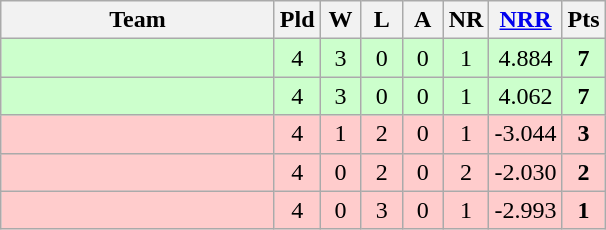<table class="wikitable" style="text-align:center">
<tr>
<th width=175>Team</th>
<th width=20 abbr="Played">Pld</th>
<th width=20 abbr="Won">W</th>
<th width=20 abbr="Lost">L</th>
<th width=20 abbr="Lost">A</th>
<th width=20 abbr="No result">NR</th>
<th width=20 abbr="Net run rate"><a href='#'>NRR</a></th>
<th width=20 abbr="Points">Pts</th>
</tr>
<tr bgcolor="#ccffcc">
<td align="left"></td>
<td>4</td>
<td>3</td>
<td>0</td>
<td>0</td>
<td>1</td>
<td>4.884</td>
<td><strong>7</strong></td>
</tr>
<tr bgcolor="#ccffcc">
<td align="left"></td>
<td>4</td>
<td>3</td>
<td>0</td>
<td>0</td>
<td>1</td>
<td>4.062</td>
<td><strong>7</strong></td>
</tr>
<tr bgcolor="#ffcccc">
<td align="left"></td>
<td>4</td>
<td>1</td>
<td>2</td>
<td>0</td>
<td>1</td>
<td>-3.044</td>
<td><strong>3</strong></td>
</tr>
<tr bgcolor="#ffcccc">
<td align="left"></td>
<td>4</td>
<td>0</td>
<td>2</td>
<td>0</td>
<td>2</td>
<td>-2.030</td>
<td><strong>2</strong></td>
</tr>
<tr bgcolor="#ffcccc">
<td align="left"></td>
<td>4</td>
<td>0</td>
<td>3</td>
<td>0</td>
<td>1</td>
<td>-2.993</td>
<td><strong>1</strong></td>
</tr>
</table>
